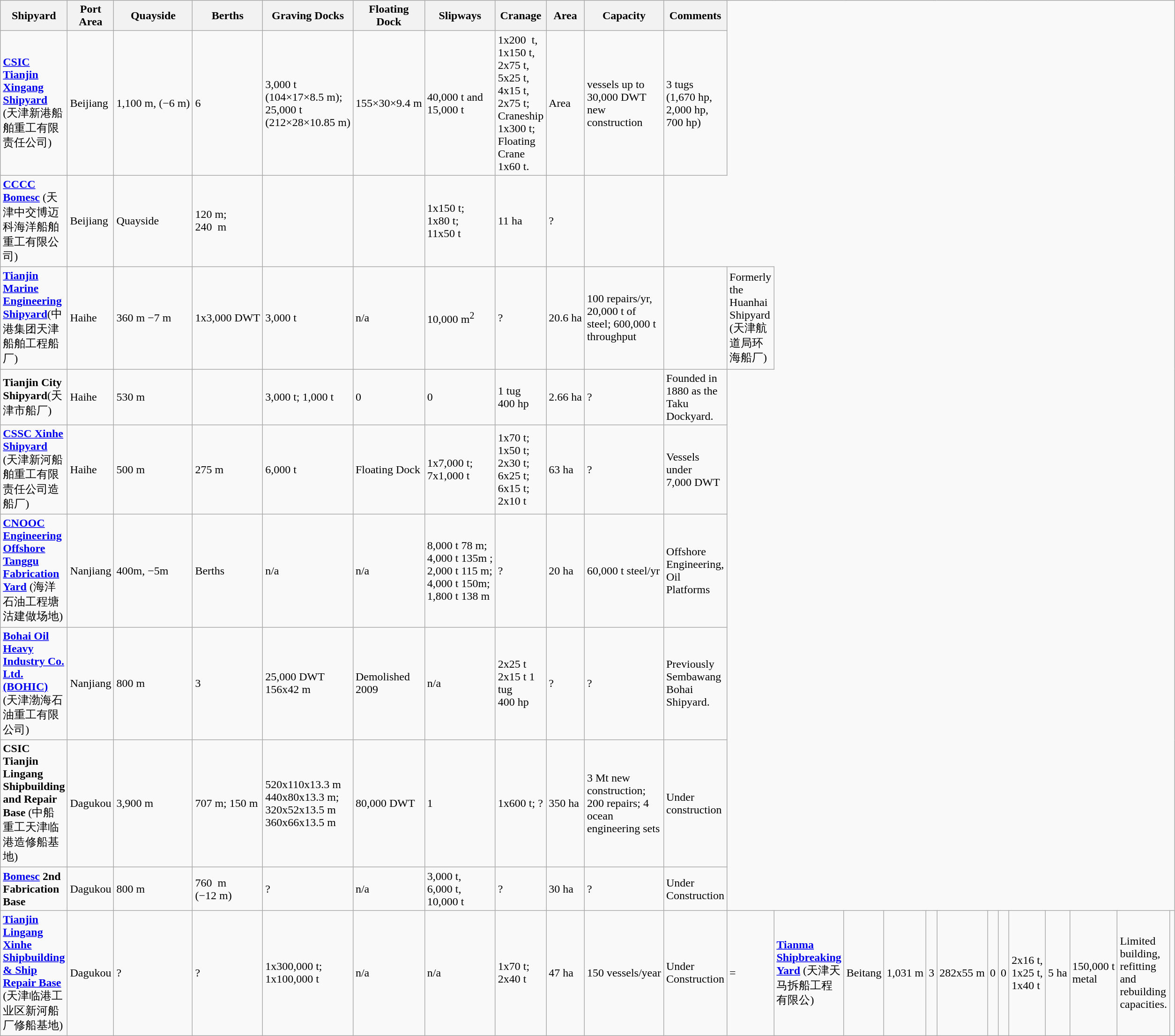<table class="wikitable collapsible collapsed" style="margin: 1em auto 1em auto;">
<tr>
<th>Shipyard</th>
<th>Port Area</th>
<th>Quayside</th>
<th>Berths</th>
<th>Graving Docks</th>
<th>Floating Dock</th>
<th>Slipways</th>
<th>Cranage</th>
<th>Area</th>
<th>Capacity</th>
<th>Comments</th>
</tr>
<tr>
<td><strong><a href='#'>CSIC Tianjin Xingang Shipyard</a></strong> (天津新港船舶重工有限责任公司)</td>
<td>Beijiang</td>
<td>1,100 m, (−6 m)</td>
<td>6</td>
<td>3,000 t (104×17×8.5 m); 25,000 t (212×28×10.85 m)</td>
<td>155×30×9.4 m</td>
<td>40,000 t and 15,000 t</td>
<td>1x200  t, 1x150 t, 2x75 t, 5x25 t, 4x15 t, 2x75 t; Craneship 1x300 t; Floating Crane 1x60 t.</td>
<td>Area</td>
<td>vessels up to 30,000 DWT new construction</td>
<td>3 tugs (1,670 hp, 2,000 hp, 700 hp)</td>
</tr>
<tr>
<td><strong><a href='#'>CCCC Bomesc</a></strong> (天津中交博迈科海洋船舶重工有限公司)</td>
<td>Beijiang</td>
<td>Quayside</td>
<td>120 m; 240  m</td>
<td></td>
<td></td>
<td>1x150 t; 1x80 t; 11x50 t</td>
<td>11 ha</td>
<td>?</td>
<td></td>
</tr>
<tr>
<td><strong><a href='#'>Tianjin Marine Engineering Shipyard</a></strong>(中港集团天津船舶工程船厂)</td>
<td>Haihe</td>
<td>360 m −7 m</td>
<td>1x3,000 DWT</td>
<td>3,000 t</td>
<td>n/a</td>
<td>10,000 m<sup>2</sup></td>
<td>?</td>
<td>20.6 ha</td>
<td>100 repairs/yr, 20,000 t of steel; 600,000 t throughput</td>
<td></td>
<td>Formerly the Huanhai Shipyard (天津航道局环海船厂)</td>
</tr>
<tr>
<td><strong>Tianjin City Shipyard</strong>(天津市船厂)</td>
<td>Haihe</td>
<td>530 m</td>
<td></td>
<td>3,000 t; 1,000 t</td>
<td>0</td>
<td>0</td>
<td>1 tug 400 hp</td>
<td>2.66 ha</td>
<td>?</td>
<td>Founded in 1880 as the Taku Dockyard.</td>
</tr>
<tr>
<td><strong> <a href='#'>CSSC Xinhe Shipyard</a> </strong> (天津新河船舶重工有限责任公司造船厂)</td>
<td>Haihe</td>
<td>500 m</td>
<td>275 m</td>
<td>6,000 t</td>
<td>Floating Dock</td>
<td>1x7,000 t; 7x1,000 t</td>
<td>1x70 t; 1x50 t; 2x30 t; 6x25 t; 6x15 t; 2x10 t</td>
<td>63 ha</td>
<td>?</td>
<td>Vessels under 7,000 DWT</td>
</tr>
<tr>
<td><strong><a href='#'>CNOOC Engineering Offshore Tanggu Fabrication Yard</a></strong> (海洋石油工程塘沽建做场地)</td>
<td>Nanjiang</td>
<td>400m, −5m</td>
<td>Berths</td>
<td>n/a</td>
<td>n/a</td>
<td>8,000 t 78 m; 4,000 t 135m ; 2,000 t 115 m; 4,000 t 150m; 1,800 t 138 m</td>
<td>?</td>
<td>20 ha</td>
<td>60,000 t steel/yr</td>
<td>Offshore Engineering, Oil Platforms</td>
</tr>
<tr>
<td><strong> <a href='#'>Bohai Oil Heavy Industry Co. Ltd. (BOHIC)</a> </strong> (天津渤海石油重工有限公司)</td>
<td>Nanjiang</td>
<td>800 m</td>
<td>3</td>
<td>25,000 DWT 156x42 m</td>
<td>Demolished 2009</td>
<td>n/a</td>
<td>2x25 t 2x15 t 1 tug 400 hp</td>
<td>?</td>
<td>?</td>
<td>Previously Sembawang Bohai Shipyard.</td>
</tr>
<tr>
<td><strong>CSIC Tianjin Lingang Shipbuilding and Repair Base</strong> (中船重工天津临港造修船基地)</td>
<td>Dagukou</td>
<td>3,900 m</td>
<td>707 m; 150 m</td>
<td>520x110x13.3 m 440x80x13.3 m; 320x52x13.5 m 360x66x13.5 m</td>
<td>80,000 DWT</td>
<td>1</td>
<td>1x600 t; ?</td>
<td>350 ha</td>
<td>3 Mt new construction; 200 repairs; 4 ocean engineering sets</td>
<td>Under construction</td>
</tr>
<tr>
<td><strong><a href='#'>Bomesc</a></strong> <strong>2nd Fabrication Base</strong></td>
<td>Dagukou</td>
<td>800 m</td>
<td>760  m (−12 m)</td>
<td>?</td>
<td>n/a</td>
<td>3,000 t, 6,000 t, 10,000 t</td>
<td>?</td>
<td>30 ha</td>
<td>?</td>
<td>Under Construction</td>
</tr>
<tr>
<td><strong><a href='#'>Tianjin Lingang Xinhe Shipbuilding & Ship Repair Base</a></strong>  (天津临港工业区新河船厂修船基地)</td>
<td>Dagukou</td>
<td>?</td>
<td>?</td>
<td>1x300,000 t; 1x100,000 t</td>
<td>n/a</td>
<td>n/a</td>
<td>1x70 t; 2x40 t</td>
<td>47 ha</td>
<td>150 vessels/year</td>
<td>Under Construction</td>
<td>=</td>
<td><strong><a href='#'>Tianma Shipbreaking Yard</a></strong> (天津天马拆船工程有限公)</td>
<td>Beitang</td>
<td>1,031 m</td>
<td>3</td>
<td>282x55 m</td>
<td>0</td>
<td>0</td>
<td>2x16 t, 1x25 t, 1x40 t</td>
<td>5 ha</td>
<td>150,000 t metal</td>
<td>Limited building, refitting and rebuilding capacities.</td>
<td></td>
</tr>
</table>
